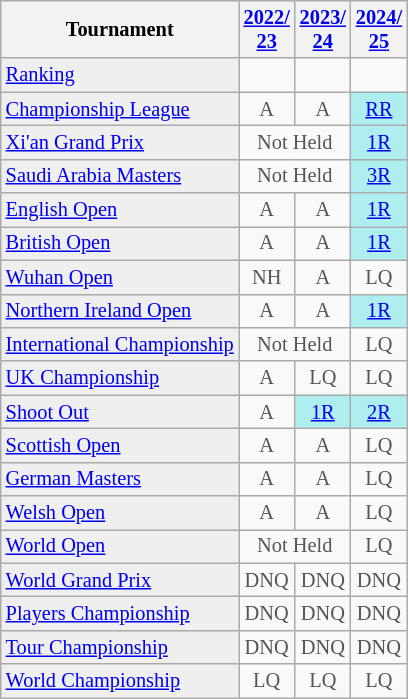<table class="wikitable" style="font-size:85%;">
<tr>
<th>Tournament</th>
<th><a href='#'>2022/<br>23</a></th>
<th><a href='#'>2023/<br>24</a></th>
<th><a href='#'>2024/<br>25</a></th>
</tr>
<tr>
<td style="background:#EFEFEF;"><a href='#'>Ranking</a></td>
<td align="center"></td>
<td align="center"></td>
<td align="center"></td>
</tr>
<tr>
<td style="background:#EFEFEF;"><a href='#'>Championship League</a></td>
<td align="center" style="color:#555555;">A</td>
<td align="center" style="color:#555555;">A</td>
<td align="center" style="background:#afeeee;"><a href='#'>RR</a></td>
</tr>
<tr>
<td style="background:#EFEFEF;"><a href='#'>Xi'an Grand Prix</a></td>
<td align="center" colspan="2" style="color:#555555;">Not Held</td>
<td align="center" style="background:#afeeee;"><a href='#'>1R</a></td>
</tr>
<tr>
<td style="background:#EFEFEF;"><a href='#'>Saudi Arabia Masters</a></td>
<td align="center" colspan="2" style="color:#555555;">Not Held</td>
<td align="center" style="background:#afeeee;"><a href='#'>3R</a></td>
</tr>
<tr>
<td style="background:#EFEFEF;"><a href='#'>English Open</a></td>
<td align="center" style="color:#555555;">A</td>
<td align="center" style="color:#555555;">A</td>
<td align="center" style="background:#afeeee;"><a href='#'>1R</a></td>
</tr>
<tr>
<td style="background:#EFEFEF;"><a href='#'>British Open</a></td>
<td align="center" style="color:#555555;">A</td>
<td align="center" style="color:#555555;">A</td>
<td align="center" style="background:#afeeee;"><a href='#'>1R</a></td>
</tr>
<tr>
<td style="background:#EFEFEF;"><a href='#'>Wuhan Open</a></td>
<td align="center" style="color:#555555;">NH</td>
<td align="center" style="color:#555555;">A</td>
<td align="center" style="color:#555555;">LQ</td>
</tr>
<tr>
<td style="background:#EFEFEF;"><a href='#'>Northern Ireland Open</a></td>
<td align="center" style="color:#555555;">A</td>
<td align="center" style="color:#555555;">A</td>
<td align="center" style="background:#afeeee;"><a href='#'>1R</a></td>
</tr>
<tr>
<td style="background:#EFEFEF;"><a href='#'>International Championship</a></td>
<td align="center" colspan="2" style="color:#555555;">Not Held</td>
<td align="center" style="color:#555555;">LQ</td>
</tr>
<tr>
<td style="background:#EFEFEF;"><a href='#'>UK Championship</a></td>
<td align="center" style="color:#555555;">A</td>
<td align="center" style="color:#555555;">LQ</td>
<td align="center" style="color:#555555;">LQ</td>
</tr>
<tr>
<td style="background:#EFEFEF;"><a href='#'>Shoot Out</a></td>
<td align="center" style="color:#555555;">A</td>
<td align="center" style="background:#afeeee;"><a href='#'>1R</a></td>
<td align="center" style="background:#afeeee;"><a href='#'>2R</a></td>
</tr>
<tr>
<td style="background:#EFEFEF;"><a href='#'>Scottish Open</a></td>
<td align="center" style="color:#555555;">A</td>
<td align="center" style="color:#555555;">A</td>
<td align="center" style="color:#555555;">LQ</td>
</tr>
<tr>
<td style="background:#EFEFEF;"><a href='#'>German Masters</a></td>
<td align="center" style="color:#555555;">A</td>
<td align="center" style="color:#555555;">A</td>
<td align="center" style="color:#555555;">LQ</td>
</tr>
<tr>
<td style="background:#EFEFEF;"><a href='#'>Welsh Open</a></td>
<td align="center" style="color:#555555;">A</td>
<td align="center" style="color:#555555;">A</td>
<td align="center" style="color:#555555;">LQ</td>
</tr>
<tr>
<td style="background:#EFEFEF;"><a href='#'>World Open</a></td>
<td align="center" colspan="2" style="color:#555555;">Not Held</td>
<td align="center" style="color:#555555;">LQ</td>
</tr>
<tr>
<td style="background:#EFEFEF;"><a href='#'>World Grand Prix</a></td>
<td align="center" style="color:#555555;">DNQ</td>
<td align="center" style="color:#555555;">DNQ</td>
<td align="center" style="color:#555555;">DNQ</td>
</tr>
<tr>
<td style="background:#EFEFEF;"><a href='#'>Players Championship</a></td>
<td align="center" style="color:#555555;">DNQ</td>
<td align="center" style="color:#555555;">DNQ</td>
<td align="center" style="color:#555555;">DNQ</td>
</tr>
<tr>
<td style="background:#EFEFEF;"><a href='#'>Tour Championship</a></td>
<td align="center" style="color:#555555;">DNQ</td>
<td align="center" style="color:#555555;">DNQ</td>
<td align="center" style="color:#555555;">DNQ</td>
</tr>
<tr>
<td style="background:#EFEFEF;"><a href='#'>World Championship</a></td>
<td align="center" style="color:#555555;">LQ</td>
<td align="center" style="color:#555555;">LQ</td>
<td align="center" style="color:#555555;">LQ</td>
</tr>
</table>
